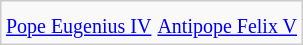<table style="float:right; clear:right; margin: 10px; border: 1px #CCCCCC solid; background:#F9F9F9">
<tr>
<td align=middle></td>
<td align=middle></td>
</tr>
<tr>
<td align=middle><small><a href='#'>Pope Eugenius IV</a></small></td>
<td align=middle><small><a href='#'>Antipope Felix V</a></small></td>
</tr>
</table>
